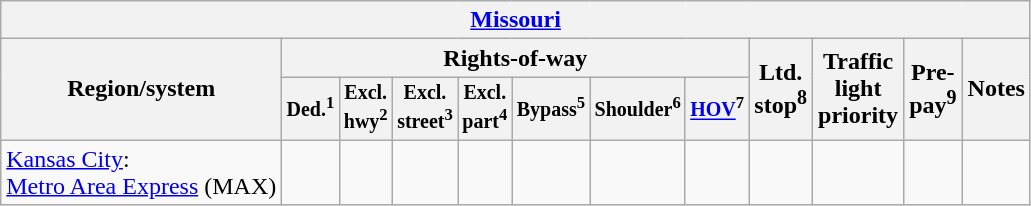<table class="wikitable">
<tr>
<th colspan="12"><a href='#'>Missouri</a></th>
</tr>
<tr>
<th rowspan="2">Region/system</th>
<th colspan="7">Rights-of-way</th>
<th rowspan="2">Ltd.<br>stop<sup>8</sup></th>
<th rowspan="2">Traffic<br>light<br>priority</th>
<th rowspan="2">Pre-<br>pay<sup>9</sup></th>
<th rowspan="2">Notes</th>
</tr>
<tr style="font-size: smaller">
<th>Ded.<sup>1</sup></th>
<th>Excl.<br>hwy<sup>2</sup></th>
<th>Excl.<br>street<sup>3</sup></th>
<th>Excl.<br>part<sup>4</sup></th>
<th>Bypass<sup>5</sup></th>
<th>Shoulder<sup>6</sup></th>
<th><a href='#'>HOV</a><sup>7</sup></th>
</tr>
<tr>
<td><a href='#'>Kansas City</a>:<br><a href='#'>Metro Area Express</a> (MAX)</td>
<td></td>
<td></td>
<td></td>
<td></td>
<td></td>
<td></td>
<td></td>
<td></td>
<td></td>
<td></td>
<td></td>
</tr>
</table>
